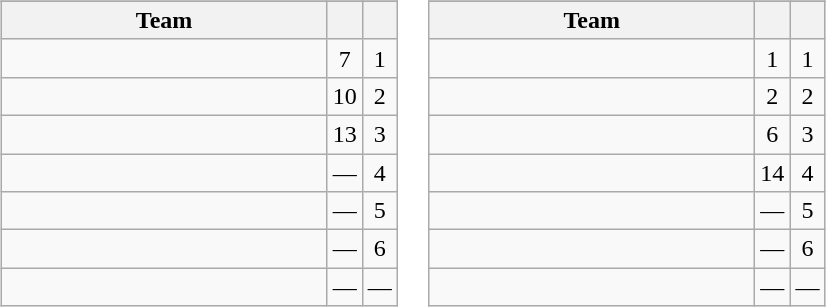<table style="margin:1em auto;">
<tr>
<td><br><table class="wikitable">
<tr>
</tr>
<tr>
<th width=210>Team</th>
<th></th>
<th></th>
</tr>
<tr>
<td></td>
<td align=center>7</td>
<td align=center>1</td>
</tr>
<tr>
<td></td>
<td align=center>10</td>
<td align=center>2</td>
</tr>
<tr>
<td></td>
<td align=center>13</td>
<td align=center>3</td>
</tr>
<tr>
<td></td>
<td align=center>—</td>
<td align=center>4</td>
</tr>
<tr>
<td></td>
<td align=center>—</td>
<td align=center>5</td>
</tr>
<tr>
<td></td>
<td align=center>—</td>
<td align=center>6</td>
</tr>
<tr>
<td></td>
<td align=center>—</td>
<td align=center>—</td>
</tr>
</table>
</td>
<td><br><table class="wikitable">
<tr>
</tr>
<tr>
<th width=210>Team</th>
<th></th>
<th></th>
</tr>
<tr>
<td></td>
<td align=center>1</td>
<td align=center>1</td>
</tr>
<tr>
<td></td>
<td align=center>2</td>
<td align=center>2</td>
</tr>
<tr>
<td></td>
<td align=center>6</td>
<td align=center>3</td>
</tr>
<tr>
<td></td>
<td align=center>14</td>
<td align=center>4</td>
</tr>
<tr>
<td></td>
<td align=center>—</td>
<td align=center>5</td>
</tr>
<tr>
<td></td>
<td align=center>—</td>
<td align=center>6</td>
</tr>
<tr>
<td></td>
<td align=center>—</td>
<td align=center>—</td>
</tr>
</table>
</td>
</tr>
</table>
